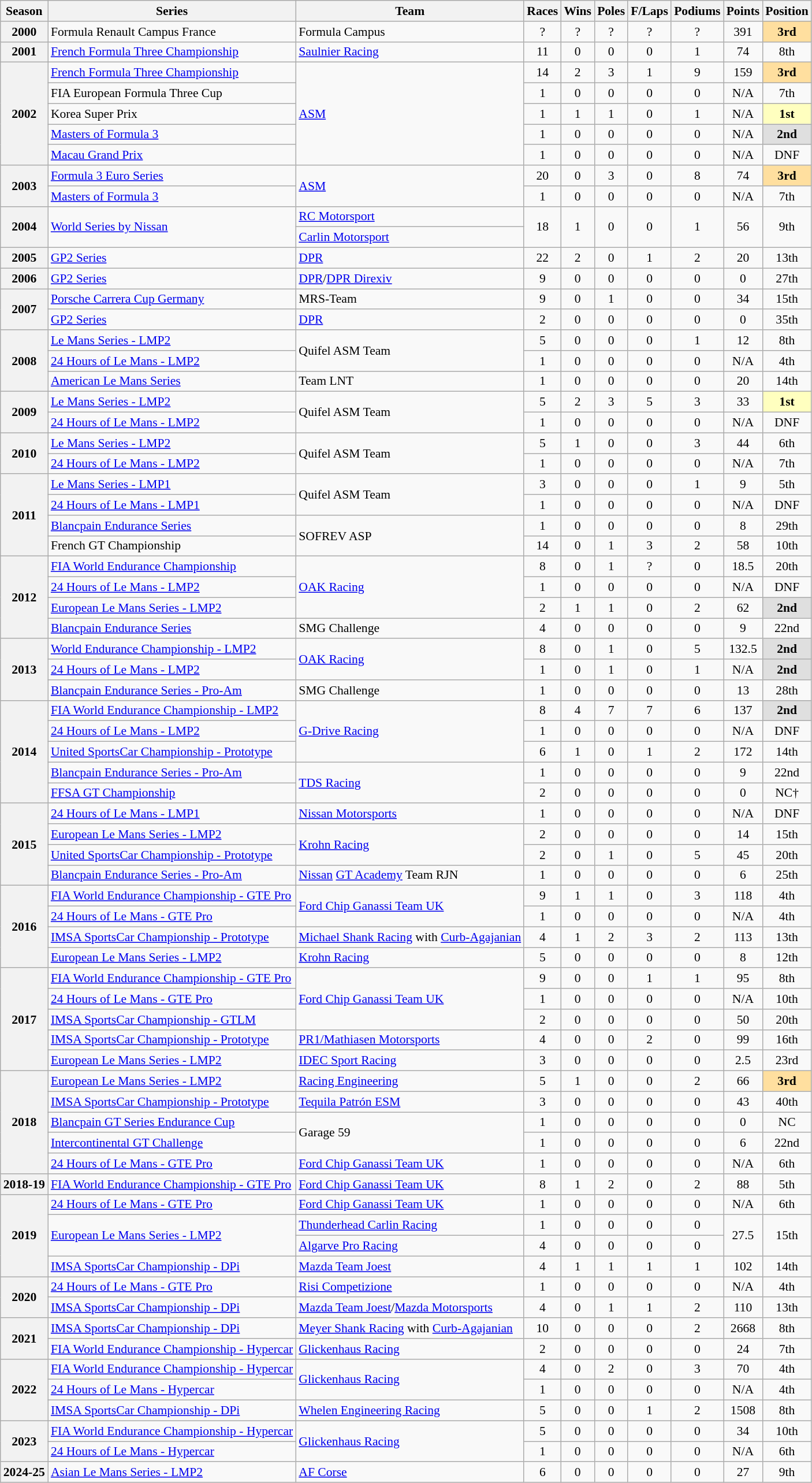<table class="wikitable" style="font-size: 90%; text-align:center">
<tr>
<th>Season</th>
<th>Series</th>
<th>Team</th>
<th>Races</th>
<th>Wins</th>
<th>Poles</th>
<th>F/Laps</th>
<th>Podiums</th>
<th>Points</th>
<th>Position</th>
</tr>
<tr>
<th>2000</th>
<td align=left>Formula Renault Campus France</td>
<td align=left>Formula Campus</td>
<td>?</td>
<td>?</td>
<td>?</td>
<td>?</td>
<td>?</td>
<td>391</td>
<td style="background:#FFDF9F;"><strong>3rd</strong></td>
</tr>
<tr>
<th>2001</th>
<td align=left><a href='#'>French Formula Three Championship</a></td>
<td align=left><a href='#'>Saulnier Racing</a></td>
<td>11</td>
<td>0</td>
<td>0</td>
<td>0</td>
<td>1</td>
<td>74</td>
<td>8th</td>
</tr>
<tr>
<th rowspan=5>2002</th>
<td align=left><a href='#'>French Formula Three Championship</a></td>
<td align=left rowspan=5><a href='#'>ASM</a></td>
<td>14</td>
<td>2</td>
<td>3</td>
<td>1</td>
<td>9</td>
<td>159</td>
<td style="background:#FFDF9F;"><strong>3rd</strong></td>
</tr>
<tr>
<td align=left>FIA European Formula Three Cup</td>
<td>1</td>
<td>0</td>
<td>0</td>
<td>0</td>
<td>0</td>
<td>N/A</td>
<td>7th</td>
</tr>
<tr>
<td align=left>Korea Super Prix</td>
<td>1</td>
<td>1</td>
<td>1</td>
<td>0</td>
<td>1</td>
<td>N/A</td>
<td style="background:#FFFFBF;"><strong>1st</strong></td>
</tr>
<tr>
<td align=left><a href='#'>Masters of Formula 3</a></td>
<td>1</td>
<td>0</td>
<td>0</td>
<td>0</td>
<td>0</td>
<td>N/A</td>
<td style="background:#DFDFDF;"><strong>2nd</strong></td>
</tr>
<tr>
<td align=left><a href='#'>Macau Grand Prix</a></td>
<td>1</td>
<td>0</td>
<td>0</td>
<td>0</td>
<td>0</td>
<td>N/A</td>
<td>DNF</td>
</tr>
<tr>
<th rowspan="2">2003</th>
<td align=left><a href='#'>Formula 3 Euro Series</a></td>
<td rowspan="2" align="left"><a href='#'>ASM</a></td>
<td>20</td>
<td>0</td>
<td>3</td>
<td>0</td>
<td>8</td>
<td>74</td>
<td style="background:#FFDF9F;"><strong>3rd</strong></td>
</tr>
<tr>
<td align=left><a href='#'>Masters of Formula 3</a></td>
<td>1</td>
<td>0</td>
<td>0</td>
<td>0</td>
<td>0</td>
<td>N/A</td>
<td>7th</td>
</tr>
<tr>
<th rowspan=2>2004</th>
<td align=left rowspan=2><a href='#'>World Series by Nissan</a></td>
<td align=left><a href='#'>RC Motorsport</a></td>
<td rowspan=2>18</td>
<td rowspan=2>1</td>
<td rowspan=2>0</td>
<td rowspan=2>0</td>
<td rowspan=2>1</td>
<td rowspan=2>56</td>
<td rowspan=2>9th</td>
</tr>
<tr>
<td align=left><a href='#'>Carlin Motorsport</a></td>
</tr>
<tr>
<th>2005</th>
<td align=left><a href='#'>GP2 Series</a></td>
<td align=left><a href='#'>DPR</a></td>
<td>22</td>
<td>2</td>
<td>0</td>
<td>1</td>
<td>2</td>
<td>20</td>
<td>13th</td>
</tr>
<tr>
<th>2006</th>
<td align=left><a href='#'>GP2 Series</a></td>
<td align=left><a href='#'>DPR</a>/<a href='#'>DPR Direxiv</a></td>
<td>9</td>
<td>0</td>
<td>0</td>
<td>0</td>
<td>0</td>
<td>0</td>
<td>27th</td>
</tr>
<tr>
<th rowspan=2>2007</th>
<td align=left><a href='#'>Porsche Carrera Cup Germany</a></td>
<td align=left>MRS-Team</td>
<td>9</td>
<td>0</td>
<td>1</td>
<td>0</td>
<td>0</td>
<td>34</td>
<td>15th</td>
</tr>
<tr>
<td align=left><a href='#'>GP2 Series</a></td>
<td align=left><a href='#'>DPR</a></td>
<td>2</td>
<td>0</td>
<td>0</td>
<td>0</td>
<td>0</td>
<td>0</td>
<td>35th</td>
</tr>
<tr>
<th rowspan=3>2008</th>
<td align=left><a href='#'>Le Mans Series - LMP2</a></td>
<td align=left rowspan=2>Quifel ASM Team</td>
<td>5</td>
<td>0</td>
<td>0</td>
<td>0</td>
<td>1</td>
<td>12</td>
<td>8th</td>
</tr>
<tr>
<td align=left><a href='#'>24 Hours of Le Mans - LMP2</a></td>
<td>1</td>
<td>0</td>
<td>0</td>
<td>0</td>
<td>0</td>
<td>N/A</td>
<td>4th</td>
</tr>
<tr>
<td align=left><a href='#'>American Le Mans Series</a></td>
<td align=left>Team LNT</td>
<td>1</td>
<td>0</td>
<td>0</td>
<td>0</td>
<td>0</td>
<td>20</td>
<td>14th</td>
</tr>
<tr>
<th rowspan=2>2009</th>
<td align=left><a href='#'>Le Mans Series - LMP2</a></td>
<td align=left rowspan=2>Quifel ASM Team</td>
<td>5</td>
<td>2</td>
<td>3</td>
<td>5</td>
<td>3</td>
<td>33</td>
<td style="background:#FFFFBF;"><strong>1st</strong></td>
</tr>
<tr>
<td align=left><a href='#'>24 Hours of Le Mans - LMP2</a></td>
<td>1</td>
<td>0</td>
<td>0</td>
<td>0</td>
<td>0</td>
<td>N/A</td>
<td>DNF</td>
</tr>
<tr>
<th rowspan="2">2010</th>
<td align=left><a href='#'>Le Mans Series - LMP2</a></td>
<td rowspan="2" align=left>Quifel ASM Team</td>
<td>5</td>
<td>1</td>
<td>0</td>
<td>0</td>
<td>3</td>
<td>44</td>
<td>6th</td>
</tr>
<tr>
<td align=left><a href='#'>24 Hours of Le Mans - LMP2</a></td>
<td>1</td>
<td>0</td>
<td>0</td>
<td>0</td>
<td>0</td>
<td>N/A</td>
<td>7th</td>
</tr>
<tr>
<th rowspan="4">2011</th>
<td align=left><a href='#'>Le Mans Series - LMP1</a></td>
<td rowspan="2" align=left>Quifel ASM Team</td>
<td>3</td>
<td>0</td>
<td>0</td>
<td>0</td>
<td>1</td>
<td>9</td>
<td>5th</td>
</tr>
<tr>
<td align=left><a href='#'>24 Hours of Le Mans - LMP1</a></td>
<td>1</td>
<td>0</td>
<td>0</td>
<td>0</td>
<td>0</td>
<td>N/A</td>
<td>DNF</td>
</tr>
<tr>
<td align=left><a href='#'>Blancpain Endurance Series</a></td>
<td rowspan="2" align=left>SOFREV ASP</td>
<td>1</td>
<td>0</td>
<td>0</td>
<td>0</td>
<td>0</td>
<td>8</td>
<td>29th</td>
</tr>
<tr>
<td align=left>French GT Championship</td>
<td>14</td>
<td>0</td>
<td>1</td>
<td>3</td>
<td>2</td>
<td>58</td>
<td>10th</td>
</tr>
<tr>
<th rowspan="4">2012</th>
<td align=left><a href='#'>FIA World Endurance Championship</a></td>
<td rowspan="3" align=left><a href='#'>OAK Racing</a></td>
<td>8</td>
<td>0</td>
<td>1</td>
<td>?</td>
<td>0</td>
<td>18.5</td>
<td>20th</td>
</tr>
<tr>
<td align=left><a href='#'>24 Hours of Le Mans - LMP2</a></td>
<td>1</td>
<td>0</td>
<td>0</td>
<td>0</td>
<td>0</td>
<td>N/A</td>
<td>DNF</td>
</tr>
<tr>
<td align=left><a href='#'>European Le Mans Series - LMP2</a></td>
<td>2</td>
<td>1</td>
<td>1</td>
<td>0</td>
<td>2</td>
<td>62</td>
<td style="background:#DFDFDF;"><strong>2nd</strong></td>
</tr>
<tr>
<td align=left><a href='#'>Blancpain Endurance Series</a></td>
<td align=left>SMG Challenge</td>
<td>4</td>
<td>0</td>
<td>0</td>
<td>0</td>
<td>0</td>
<td>9</td>
<td>22nd</td>
</tr>
<tr>
<th rowspan="3">2013</th>
<td align="left"><a href='#'>World Endurance Championship - LMP2</a></td>
<td rowspan="2" align="left"><a href='#'>OAK Racing</a></td>
<td>8</td>
<td>0</td>
<td>1</td>
<td>0</td>
<td>5</td>
<td>132.5</td>
<td style="background:#DFDFDF;"><strong>2nd</strong></td>
</tr>
<tr>
<td align="left"><a href='#'>24 Hours of Le Mans - LMP2</a></td>
<td>1</td>
<td>0</td>
<td>1</td>
<td>0</td>
<td>1</td>
<td>N/A</td>
<td style="background:#DFDFDF;"><strong>2nd</strong></td>
</tr>
<tr>
<td align=left><a href='#'>Blancpain Endurance Series - Pro-Am</a></td>
<td align=left>SMG Challenge</td>
<td>1</td>
<td>0</td>
<td>0</td>
<td>0</td>
<td>0</td>
<td>13</td>
<td>28th</td>
</tr>
<tr>
<th rowspan="5">2014</th>
<td align=left><a href='#'>FIA World Endurance Championship - LMP2</a></td>
<td rowspan="3" align=left><a href='#'>G-Drive Racing</a></td>
<td>8</td>
<td>4</td>
<td>7</td>
<td>7</td>
<td>6</td>
<td>137</td>
<td style="background:#DFDFDF;"><strong>2nd</strong></td>
</tr>
<tr>
<td align="left"><a href='#'>24 Hours of Le Mans - LMP2</a></td>
<td>1</td>
<td>0</td>
<td>0</td>
<td>0</td>
<td>0</td>
<td>N/A</td>
<td style="background:#;">DNF</td>
</tr>
<tr>
<td align="left"><a href='#'>United SportsCar Championship - Prototype</a></td>
<td>6</td>
<td>1</td>
<td>0</td>
<td>1</td>
<td>2</td>
<td>172</td>
<td style="background:#;">14th</td>
</tr>
<tr>
<td align=left><a href='#'>Blancpain Endurance Series - Pro-Am</a></td>
<td rowspan="2" align=left><a href='#'>TDS Racing</a></td>
<td>1</td>
<td>0</td>
<td>0</td>
<td>0</td>
<td>0</td>
<td>9</td>
<td>22nd</td>
</tr>
<tr>
<td align=left><a href='#'>FFSA GT Championship</a></td>
<td>2</td>
<td>0</td>
<td>0</td>
<td>0</td>
<td>0</td>
<td>0</td>
<td>NC†</td>
</tr>
<tr>
<th rowspan="4">2015</th>
<td align="left"><a href='#'>24 Hours of Le Mans - LMP1</a></td>
<td align="left"><a href='#'>Nissan Motorsports</a></td>
<td>1</td>
<td>0</td>
<td>0</td>
<td>0</td>
<td>0</td>
<td>N/A</td>
<td style="background:#;">DNF</td>
</tr>
<tr>
<td align=left><a href='#'>European Le Mans Series - LMP2</a></td>
<td rowspan="2" align=left><a href='#'>Krohn Racing</a></td>
<td>2</td>
<td>0</td>
<td>0</td>
<td>0</td>
<td>0</td>
<td>14</td>
<td>15th</td>
</tr>
<tr>
<td align="left"><a href='#'>United SportsCar Championship - Prototype</a></td>
<td>2</td>
<td>0</td>
<td>1</td>
<td>0</td>
<td>5</td>
<td>45</td>
<td style="background:#;">20th</td>
</tr>
<tr>
<td align=left><a href='#'>Blancpain Endurance Series - Pro-Am</a></td>
<td align=left><a href='#'>Nissan</a> <a href='#'>GT Academy</a> Team RJN</td>
<td>1</td>
<td>0</td>
<td>0</td>
<td>0</td>
<td>0</td>
<td>6</td>
<td>25th</td>
</tr>
<tr>
<th rowspan="4">2016</th>
<td align=left nowrap><a href='#'>FIA World Endurance Championship - GTE Pro</a></td>
<td rowspan="2" align=left><a href='#'>Ford Chip Ganassi Team UK</a></td>
<td>9</td>
<td>1</td>
<td>1</td>
<td>0</td>
<td>3</td>
<td>118</td>
<td>4th</td>
</tr>
<tr>
<td align=left><a href='#'>24 Hours of Le Mans - GTE Pro</a></td>
<td>1</td>
<td>0</td>
<td>0</td>
<td>0</td>
<td>0</td>
<td>N/A</td>
<td>4th</td>
</tr>
<tr>
<td align=left><a href='#'>IMSA SportsCar Championship - Prototype</a></td>
<td align=left nowrap><a href='#'>Michael Shank Racing</a> with <a href='#'>Curb-Agajanian</a></td>
<td>4</td>
<td>1</td>
<td>2</td>
<td>3</td>
<td>2</td>
<td>113</td>
<td>13th</td>
</tr>
<tr>
<td align=left><a href='#'>European Le Mans Series - LMP2</a></td>
<td align=left><a href='#'>Krohn Racing</a></td>
<td>5</td>
<td>0</td>
<td>0</td>
<td>0</td>
<td>0</td>
<td>8</td>
<td>12th</td>
</tr>
<tr>
<th rowspan="5">2017</th>
<td align=left><a href='#'>FIA World Endurance Championship - GTE Pro</a></td>
<td rowspan="3" align=left><a href='#'>Ford Chip Ganassi Team UK</a></td>
<td>9</td>
<td>0</td>
<td>0</td>
<td>1</td>
<td>1</td>
<td>95</td>
<td>8th</td>
</tr>
<tr>
<td align=left><a href='#'>24 Hours of Le Mans - GTE Pro</a></td>
<td>1</td>
<td>0</td>
<td>0</td>
<td>0</td>
<td>0</td>
<td>N/A</td>
<td>10th</td>
</tr>
<tr>
<td align=left><a href='#'>IMSA SportsCar Championship - GTLM</a></td>
<td>2</td>
<td>0</td>
<td>0</td>
<td>0</td>
<td>0</td>
<td>50</td>
<td>20th</td>
</tr>
<tr>
<td align=left><a href='#'>IMSA SportsCar Championship - Prototype</a></td>
<td align=left><a href='#'>PR1/Mathiasen Motorsports</a></td>
<td>4</td>
<td>0</td>
<td>0</td>
<td>2</td>
<td>0</td>
<td>99</td>
<td>16th</td>
</tr>
<tr>
<td align=left><a href='#'>European Le Mans Series - LMP2</a></td>
<td align=left><a href='#'>IDEC Sport Racing</a></td>
<td>3</td>
<td>0</td>
<td>0</td>
<td>0</td>
<td>0</td>
<td>2.5</td>
<td>23rd</td>
</tr>
<tr>
<th rowspan="5">2018</th>
<td align=left><a href='#'>European Le Mans Series - LMP2</a></td>
<td align=left><a href='#'>Racing Engineering</a></td>
<td>5</td>
<td>1</td>
<td>0</td>
<td>0</td>
<td>2</td>
<td>66</td>
<td style="background:#FFDF9F;"><strong>3rd</strong></td>
</tr>
<tr>
<td align=left><a href='#'>IMSA SportsCar Championship - Prototype</a></td>
<td align=left><a href='#'>Tequila Patrón ESM</a></td>
<td>3</td>
<td>0</td>
<td>0</td>
<td>0</td>
<td>0</td>
<td>43</td>
<td>40th</td>
</tr>
<tr>
<td align=left><a href='#'>Blancpain GT Series Endurance Cup</a></td>
<td rowspan="2" align="left">Garage 59</td>
<td>1</td>
<td>0</td>
<td>0</td>
<td>0</td>
<td>0</td>
<td>0</td>
<td>NC</td>
</tr>
<tr>
<td align=left><a href='#'>Intercontinental GT Challenge</a></td>
<td>1</td>
<td>0</td>
<td>0</td>
<td>0</td>
<td>0</td>
<td>6</td>
<td>22nd</td>
</tr>
<tr>
<td align=left><a href='#'>24 Hours of Le Mans - GTE Pro</a></td>
<td align=left><a href='#'>Ford Chip Ganassi Team UK</a></td>
<td>1</td>
<td>0</td>
<td>0</td>
<td>0</td>
<td>0</td>
<td>N/A</td>
<td>6th</td>
</tr>
<tr>
<th>2018-19</th>
<td align=left nowrap><a href='#'>FIA World Endurance Championship - GTE Pro</a></td>
<td align=left><a href='#'>Ford Chip Ganassi Team UK</a></td>
<td>8</td>
<td>1</td>
<td>2</td>
<td>0</td>
<td>2</td>
<td>88</td>
<td>5th</td>
</tr>
<tr>
<th rowspan="4">2019</th>
<td align=left><a href='#'>24 Hours of Le Mans - GTE Pro</a></td>
<td align=left><a href='#'>Ford Chip Ganassi Team UK</a></td>
<td>1</td>
<td>0</td>
<td>0</td>
<td>0</td>
<td>0</td>
<td>N/A</td>
<td>6th</td>
</tr>
<tr>
<td rowspan="2" align=left><a href='#'>European Le Mans Series - LMP2</a></td>
<td align=left><a href='#'>Thunderhead Carlin Racing</a></td>
<td>1</td>
<td>0</td>
<td>0</td>
<td>0</td>
<td>0</td>
<td rowspan="2">27.5</td>
<td rowspan="2">15th</td>
</tr>
<tr>
<td align=left><a href='#'>Algarve Pro Racing</a></td>
<td>4</td>
<td>0</td>
<td>0</td>
<td>0</td>
<td>0</td>
</tr>
<tr>
<td align=left><a href='#'>IMSA SportsCar Championship - DPi</a></td>
<td align=left><a href='#'>Mazda Team Joest</a></td>
<td>4</td>
<td>1</td>
<td>1</td>
<td>1</td>
<td>1</td>
<td>102</td>
<td>14th</td>
</tr>
<tr>
<th rowspan="2">2020</th>
<td align=left><a href='#'>24 Hours of Le Mans - GTE Pro</a></td>
<td align=left><a href='#'>Risi Competizione</a></td>
<td>1</td>
<td>0</td>
<td>0</td>
<td>0</td>
<td>0</td>
<td>N/A</td>
<td>4th</td>
</tr>
<tr>
<td align=left><a href='#'>IMSA SportsCar Championship - DPi</a></td>
<td align=left><a href='#'>Mazda Team Joest</a>/<a href='#'>Mazda Motorsports</a></td>
<td>4</td>
<td>0</td>
<td>1</td>
<td>1</td>
<td>2</td>
<td>110</td>
<td>13th</td>
</tr>
<tr>
<th rowspan="2">2021</th>
<td align=left><a href='#'>IMSA SportsCar Championship - DPi</a></td>
<td align=left nowrap><a href='#'>Meyer Shank Racing</a> with <a href='#'>Curb-Agajanian</a></td>
<td>10</td>
<td>0</td>
<td>0</td>
<td>0</td>
<td>2</td>
<td>2668</td>
<td>8th</td>
</tr>
<tr>
<td align=left><a href='#'>FIA World Endurance Championship - Hypercar</a></td>
<td align=left><a href='#'>Glickenhaus Racing</a></td>
<td>2</td>
<td>0</td>
<td>0</td>
<td>0</td>
<td>0</td>
<td>24</td>
<td>7th</td>
</tr>
<tr>
<th rowspan="3">2022</th>
<td align=left><a href='#'>FIA World Endurance Championship - Hypercar</a></td>
<td rowspan="2" align="left"><a href='#'>Glickenhaus Racing</a></td>
<td>4</td>
<td>0</td>
<td>2</td>
<td>0</td>
<td>3</td>
<td>70</td>
<td>4th</td>
</tr>
<tr>
<td align=left><a href='#'>24 Hours of Le Mans - Hypercar</a></td>
<td>1</td>
<td>0</td>
<td>0</td>
<td>0</td>
<td>0</td>
<td>N/A</td>
<td>4th</td>
</tr>
<tr>
<td align=left><a href='#'>IMSA SportsCar Championship - DPi</a></td>
<td align=left><a href='#'>Whelen Engineering Racing</a></td>
<td>5</td>
<td>0</td>
<td>0</td>
<td>1</td>
<td>2</td>
<td>1508</td>
<td>8th</td>
</tr>
<tr>
<th rowspan="2">2023</th>
<td align=left nowrap><a href='#'>FIA World Endurance Championship - Hypercar</a></td>
<td rowspan="2" align="left"><a href='#'>Glickenhaus Racing</a></td>
<td>5</td>
<td>0</td>
<td>0</td>
<td>0</td>
<td>0</td>
<td>34</td>
<td>10th</td>
</tr>
<tr>
<td align=left><a href='#'>24 Hours of Le Mans - Hypercar</a></td>
<td>1</td>
<td>0</td>
<td>0</td>
<td>0</td>
<td>0</td>
<td>N/A</td>
<td>6th</td>
</tr>
<tr>
<th>2024-25</th>
<td align=left><a href='#'>Asian Le Mans Series - LMP2</a></td>
<td align=left><a href='#'>AF Corse</a></td>
<td>6</td>
<td>0</td>
<td>0</td>
<td>0</td>
<td>0</td>
<td>27</td>
<td>9th</td>
</tr>
</table>
